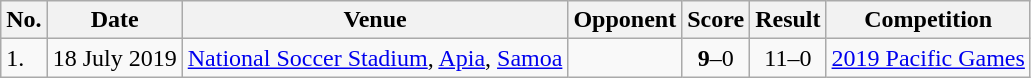<table class="wikitable" style="font-size:100%;">
<tr>
<th>No.</th>
<th>Date</th>
<th>Venue</th>
<th>Opponent</th>
<th>Score</th>
<th>Result</th>
<th>Competition</th>
</tr>
<tr>
<td>1.</td>
<td>18 July 2019</td>
<td><a href='#'>National Soccer Stadium</a>, <a href='#'>Apia</a>, <a href='#'>Samoa</a></td>
<td></td>
<td align=center><strong>9</strong>–0</td>
<td align=center>11–0</td>
<td><a href='#'>2019 Pacific Games</a></td>
</tr>
</table>
